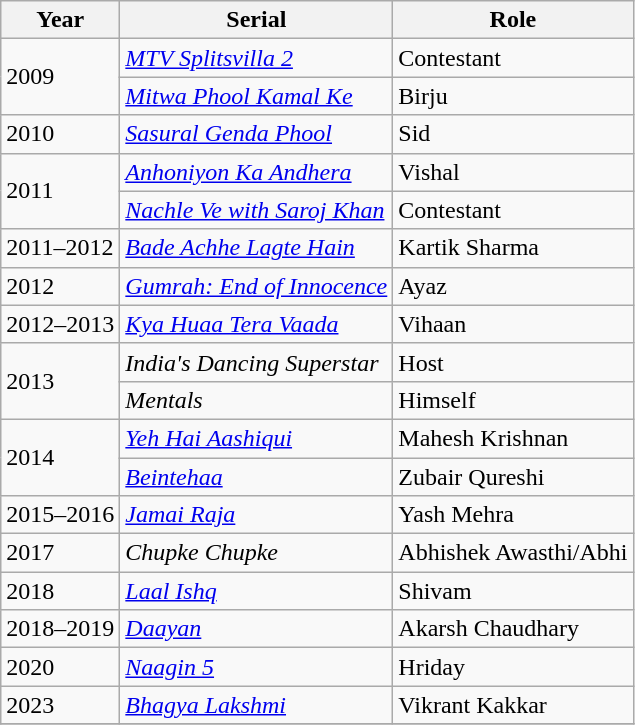<table class="wikitable">
<tr>
<th>Year</th>
<th>Serial</th>
<th>Role</th>
</tr>
<tr>
<td rowspan="2">2009</td>
<td><em><a href='#'>MTV Splitsvilla 2</a></em></td>
<td>Contestant</td>
</tr>
<tr>
<td><em><a href='#'>Mitwa Phool Kamal Ke</a></em></td>
<td>Birju</td>
</tr>
<tr>
<td>2010</td>
<td><em><a href='#'>Sasural Genda Phool</a></em></td>
<td>Sid</td>
</tr>
<tr>
<td rowspan="2">2011</td>
<td><em><a href='#'>Anhoniyon Ka Andhera</a></em></td>
<td>Vishal</td>
</tr>
<tr>
<td><em><a href='#'>Nachle Ve with Saroj Khan</a></em></td>
<td>Contestant</td>
</tr>
<tr>
<td>2011–2012</td>
<td><em><a href='#'>Bade Achhe Lagte Hain</a></em></td>
<td>Kartik Sharma</td>
</tr>
<tr>
<td>2012</td>
<td><em><a href='#'>Gumrah: End of Innocence</a></em></td>
<td>Ayaz</td>
</tr>
<tr>
<td>2012–2013</td>
<td><em><a href='#'>Kya Huaa Tera Vaada</a></em></td>
<td>Vihaan</td>
</tr>
<tr>
<td rowspan="2">2013</td>
<td><em>India's Dancing Superstar</em></td>
<td>Host</td>
</tr>
<tr>
<td><em>Mentals</em></td>
<td>Himself</td>
</tr>
<tr>
<td rowspan="2">2014</td>
<td><em><a href='#'>Yeh Hai Aashiqui</a></em></td>
<td>Mahesh Krishnan</td>
</tr>
<tr>
<td><em><a href='#'>Beintehaa</a></em></td>
<td>Zubair Qureshi</td>
</tr>
<tr>
<td>2015–2016</td>
<td><em><a href='#'>Jamai Raja</a></em></td>
<td>Yash Mehra</td>
</tr>
<tr>
<td>2017</td>
<td><em>Chupke Chupke</em></td>
<td>Abhishek Awasthi/Abhi</td>
</tr>
<tr>
<td>2018</td>
<td><em><a href='#'>Laal Ishq</a></em></td>
<td>Shivam</td>
</tr>
<tr>
<td>2018–2019</td>
<td><em><a href='#'>Daayan</a></em></td>
<td>Akarsh Chaudhary</td>
</tr>
<tr>
<td>2020</td>
<td><em><a href='#'>Naagin 5</a></em></td>
<td>Hriday</td>
</tr>
<tr>
<td>2023</td>
<td><em><a href='#'>Bhagya Lakshmi</a></em></td>
<td>Vikrant Kakkar</td>
</tr>
<tr>
</tr>
</table>
